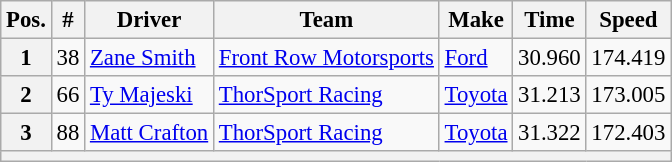<table class="wikitable" style="font-size:95%">
<tr>
<th>Pos.</th>
<th>#</th>
<th>Driver</th>
<th>Team</th>
<th>Make</th>
<th>Time</th>
<th>Speed</th>
</tr>
<tr>
<th>1</th>
<td>38</td>
<td><a href='#'>Zane Smith</a></td>
<td><a href='#'>Front Row Motorsports</a></td>
<td><a href='#'>Ford</a></td>
<td>30.960</td>
<td>174.419</td>
</tr>
<tr>
<th>2</th>
<td>66</td>
<td><a href='#'>Ty Majeski</a></td>
<td><a href='#'>ThorSport Racing</a></td>
<td><a href='#'>Toyota</a></td>
<td>31.213</td>
<td>173.005</td>
</tr>
<tr>
<th>3</th>
<td>88</td>
<td><a href='#'>Matt Crafton</a></td>
<td><a href='#'>ThorSport Racing</a></td>
<td><a href='#'>Toyota</a></td>
<td>31.322</td>
<td>172.403</td>
</tr>
<tr>
<th colspan="7"></th>
</tr>
</table>
